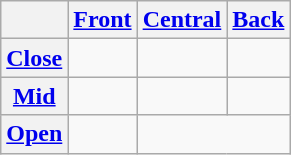<table class="wikitable" style="text-align: center;">
<tr>
<th></th>
<th><a href='#'>Front</a></th>
<th><a href='#'>Central</a></th>
<th><a href='#'>Back</a></th>
</tr>
<tr>
<th><a href='#'>Close</a></th>
<td></td>
<td></td>
<td></td>
</tr>
<tr>
<th><a href='#'>Mid</a></th>
<td></td>
<td></td>
<td></td>
</tr>
<tr>
<th><a href='#'>Open</a></th>
<td></td>
<td colspan=2></td>
</tr>
</table>
